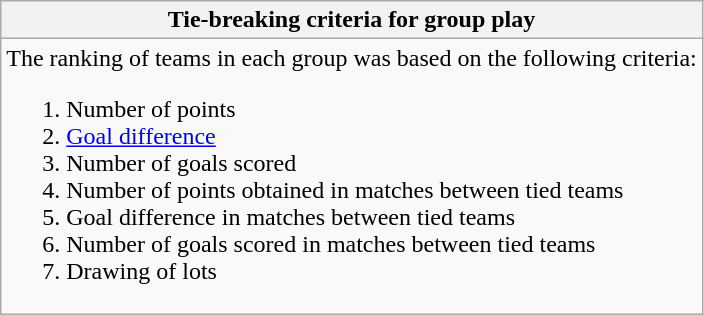<table class="wikitable collapsible collapsed">
<tr>
<th>Tie-breaking criteria for group play</th>
</tr>
<tr>
<td>The ranking of teams in each group was based on the following criteria:<br><ol><li>Number of points</li><li><a href='#'>Goal difference</a></li><li>Number of goals scored</li><li>Number of points obtained in matches between tied teams</li><li>Goal difference in matches between tied teams</li><li>Number of goals scored in matches between tied teams</li><li>Drawing of lots</li></ol></td>
</tr>
</table>
